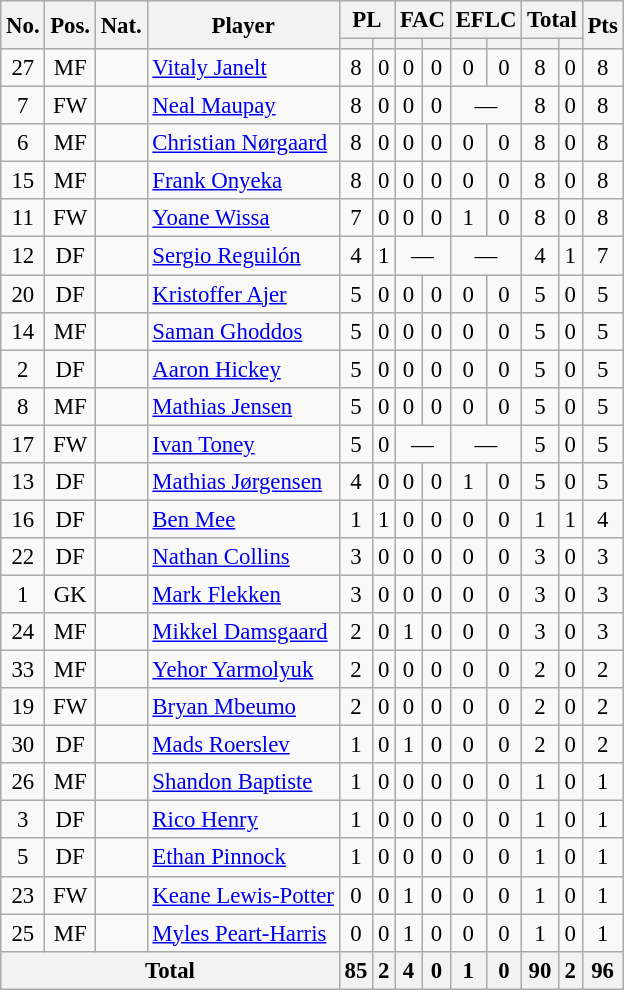<table class="wikitable" style="text-align:center; border:1px #aaa solid; font-size:95%;">
<tr>
<th rowspan="2">No.</th>
<th rowspan="2">Pos.</th>
<th rowspan="2">Nat.</th>
<th rowspan="2">Player</th>
<th colspan="2">PL</th>
<th colspan="2">FAC</th>
<th colspan="2">EFLC</th>
<th colspan="2">Total</th>
<th rowspan="2">Pts</th>
</tr>
<tr>
<th></th>
<th></th>
<th></th>
<th></th>
<th></th>
<th></th>
<th></th>
<th></th>
</tr>
<tr>
<td>27</td>
<td>MF</td>
<td></td>
<td style="text-align:left;"><a href='#'>Vitaly Janelt</a></td>
<td>8</td>
<td>0</td>
<td>0</td>
<td>0</td>
<td>0</td>
<td>0</td>
<td>8</td>
<td>0</td>
<td>8</td>
</tr>
<tr>
<td>7</td>
<td>FW</td>
<td></td>
<td style="text-align:left;"><a href='#'>Neal Maupay</a></td>
<td>8</td>
<td>0</td>
<td>0</td>
<td>0</td>
<td colspan="2">―</td>
<td>8</td>
<td>0</td>
<td>8</td>
</tr>
<tr>
<td>6</td>
<td>MF</td>
<td></td>
<td style="text-align:left;"><a href='#'>Christian Nørgaard</a></td>
<td>8</td>
<td>0</td>
<td>0</td>
<td>0</td>
<td>0</td>
<td>0</td>
<td>8</td>
<td>0</td>
<td>8</td>
</tr>
<tr>
<td>15</td>
<td>MF</td>
<td></td>
<td style="text-align:left;"><a href='#'>Frank Onyeka</a></td>
<td>8</td>
<td>0</td>
<td>0</td>
<td>0</td>
<td>0</td>
<td>0</td>
<td>8</td>
<td>0</td>
<td>8</td>
</tr>
<tr>
<td>11</td>
<td>FW</td>
<td></td>
<td style="text-align:left;"><a href='#'>Yoane Wissa</a></td>
<td>7</td>
<td>0</td>
<td>0</td>
<td>0</td>
<td>1</td>
<td>0</td>
<td>8</td>
<td>0</td>
<td>8</td>
</tr>
<tr>
<td>12</td>
<td>DF</td>
<td></td>
<td style="text-align:left;"><a href='#'>Sergio Reguilón</a></td>
<td>4</td>
<td>1</td>
<td colspan="2">―</td>
<td colspan="2">―</td>
<td>4</td>
<td>1</td>
<td>7</td>
</tr>
<tr>
<td>20</td>
<td>DF</td>
<td></td>
<td style="text-align:left;"><a href='#'>Kristoffer Ajer</a></td>
<td>5</td>
<td>0</td>
<td>0</td>
<td>0</td>
<td>0</td>
<td>0</td>
<td>5</td>
<td>0</td>
<td>5</td>
</tr>
<tr>
<td>14</td>
<td>MF</td>
<td></td>
<td style="text-align:left;"><a href='#'>Saman Ghoddos</a></td>
<td>5</td>
<td>0</td>
<td>0</td>
<td>0</td>
<td>0</td>
<td>0</td>
<td>5</td>
<td>0</td>
<td>5</td>
</tr>
<tr>
<td>2</td>
<td>DF</td>
<td></td>
<td style="text-align:left;"><a href='#'>Aaron Hickey</a></td>
<td>5</td>
<td>0</td>
<td>0</td>
<td>0</td>
<td>0</td>
<td>0</td>
<td>5</td>
<td>0</td>
<td>5</td>
</tr>
<tr>
<td>8</td>
<td>MF</td>
<td></td>
<td style="text-align:left;"><a href='#'>Mathias Jensen</a></td>
<td>5</td>
<td>0</td>
<td>0</td>
<td>0</td>
<td>0</td>
<td>0</td>
<td>5</td>
<td>0</td>
<td>5</td>
</tr>
<tr>
<td>17</td>
<td>FW</td>
<td></td>
<td style="text-align:left;"><a href='#'>Ivan Toney</a></td>
<td>5</td>
<td>0</td>
<td colspan="2">―</td>
<td colspan="2">―</td>
<td>5</td>
<td>0</td>
<td>5</td>
</tr>
<tr>
<td>13</td>
<td>DF</td>
<td></td>
<td style="text-align:left;"><a href='#'>Mathias Jørgensen</a></td>
<td>4</td>
<td>0</td>
<td>0</td>
<td>0</td>
<td>1</td>
<td>0</td>
<td>5</td>
<td>0</td>
<td>5</td>
</tr>
<tr>
<td>16</td>
<td>DF</td>
<td></td>
<td style="text-align:left;"><a href='#'>Ben Mee</a></td>
<td>1</td>
<td>1</td>
<td>0</td>
<td>0</td>
<td>0</td>
<td>0</td>
<td>1</td>
<td>1</td>
<td>4</td>
</tr>
<tr>
<td>22</td>
<td>DF</td>
<td></td>
<td style="text-align:left;"><a href='#'>Nathan Collins</a></td>
<td>3</td>
<td>0</td>
<td>0</td>
<td>0</td>
<td>0</td>
<td>0</td>
<td>3</td>
<td>0</td>
<td>3</td>
</tr>
<tr>
<td>1</td>
<td>GK</td>
<td></td>
<td style="text-align:left;"><a href='#'>Mark Flekken</a></td>
<td>3</td>
<td>0</td>
<td>0</td>
<td>0</td>
<td>0</td>
<td>0</td>
<td>3</td>
<td>0</td>
<td>3</td>
</tr>
<tr>
<td>24</td>
<td>MF</td>
<td></td>
<td style="text-align:left;"><a href='#'>Mikkel Damsgaard</a></td>
<td>2</td>
<td>0</td>
<td>1</td>
<td>0</td>
<td>0</td>
<td>0</td>
<td>3</td>
<td>0</td>
<td>3</td>
</tr>
<tr>
<td>33</td>
<td>MF</td>
<td></td>
<td style="text-align:left;"><a href='#'>Yehor Yarmolyuk</a></td>
<td>2</td>
<td>0</td>
<td>0</td>
<td>0</td>
<td>0</td>
<td>0</td>
<td>2</td>
<td>0</td>
<td>2</td>
</tr>
<tr>
<td>19</td>
<td>FW</td>
<td></td>
<td style="text-align:left;"><a href='#'>Bryan Mbeumo</a></td>
<td>2</td>
<td>0</td>
<td>0</td>
<td>0</td>
<td>0</td>
<td>0</td>
<td>2</td>
<td>0</td>
<td>2</td>
</tr>
<tr>
<td>30</td>
<td>DF</td>
<td></td>
<td style="text-align:left;"><a href='#'>Mads Roerslev</a></td>
<td>1</td>
<td>0</td>
<td>1</td>
<td>0</td>
<td>0</td>
<td>0</td>
<td>2</td>
<td>0</td>
<td>2</td>
</tr>
<tr>
<td>26</td>
<td>MF</td>
<td></td>
<td style="text-align:left;"><a href='#'>Shandon Baptiste</a></td>
<td>1</td>
<td>0</td>
<td>0</td>
<td>0</td>
<td>0</td>
<td>0</td>
<td>1</td>
<td>0</td>
<td>1</td>
</tr>
<tr>
<td>3</td>
<td>DF</td>
<td></td>
<td style="text-align:left;"><a href='#'>Rico Henry</a></td>
<td>1</td>
<td>0</td>
<td>0</td>
<td>0</td>
<td>0</td>
<td>0</td>
<td>1</td>
<td>0</td>
<td>1</td>
</tr>
<tr>
<td>5</td>
<td>DF</td>
<td></td>
<td style="text-align:left;"><a href='#'>Ethan Pinnock</a></td>
<td>1</td>
<td>0</td>
<td>0</td>
<td>0</td>
<td>0</td>
<td>0</td>
<td>1</td>
<td>0</td>
<td>1</td>
</tr>
<tr>
<td>23</td>
<td>FW</td>
<td></td>
<td style="text-align:left;"><a href='#'>Keane Lewis-Potter</a></td>
<td>0</td>
<td>0</td>
<td>1</td>
<td>0</td>
<td>0</td>
<td>0</td>
<td>1</td>
<td>0</td>
<td>1</td>
</tr>
<tr>
<td>25</td>
<td>MF</td>
<td></td>
<td style="text-align:left;"><a href='#'>Myles Peart-Harris</a></td>
<td>0</td>
<td>0</td>
<td>1</td>
<td>0</td>
<td>0</td>
<td>0</td>
<td>1</td>
<td>0</td>
<td>1</td>
</tr>
<tr>
<th colspan="4">Total</th>
<th>85</th>
<th>2</th>
<th>4</th>
<th>0</th>
<th>1</th>
<th>0</th>
<th>90</th>
<th>2</th>
<th>96</th>
</tr>
</table>
